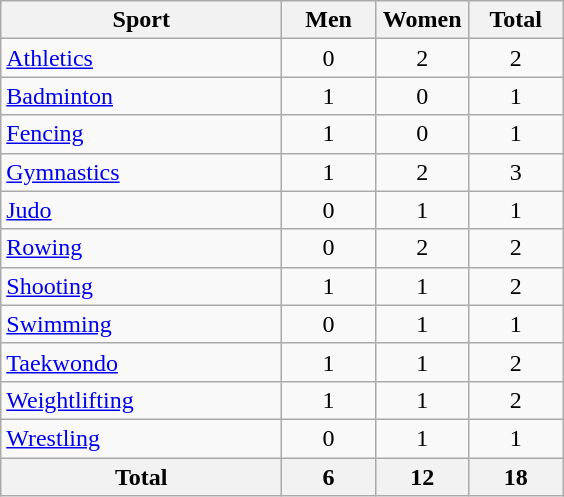<table class="wikitable sortable" style="text-align:center;">
<tr>
<th width=180>Sport</th>
<th width=55>Men</th>
<th width=55>Women</th>
<th width=55>Total</th>
</tr>
<tr>
<td align=left><a href='#'>Athletics</a></td>
<td>0</td>
<td>2</td>
<td>2</td>
</tr>
<tr>
<td align=left><a href='#'>Badminton</a></td>
<td>1</td>
<td>0</td>
<td>1</td>
</tr>
<tr>
<td align=left><a href='#'>Fencing</a></td>
<td>1</td>
<td>0</td>
<td>1</td>
</tr>
<tr>
<td align=left><a href='#'>Gymnastics</a></td>
<td>1</td>
<td>2</td>
<td>3</td>
</tr>
<tr>
<td align=left><a href='#'>Judo</a></td>
<td>0</td>
<td>1</td>
<td>1</td>
</tr>
<tr>
<td align=left><a href='#'>Rowing</a></td>
<td>0</td>
<td>2</td>
<td>2</td>
</tr>
<tr>
<td align=left><a href='#'>Shooting</a></td>
<td>1</td>
<td>1</td>
<td>2</td>
</tr>
<tr>
<td align=left><a href='#'>Swimming</a></td>
<td>0</td>
<td>1</td>
<td>1</td>
</tr>
<tr>
<td align=left><a href='#'>Taekwondo</a></td>
<td>1</td>
<td>1</td>
<td>2</td>
</tr>
<tr>
<td align=left><a href='#'>Weightlifting</a></td>
<td>1</td>
<td>1</td>
<td>2</td>
</tr>
<tr>
<td align=left><a href='#'>Wrestling</a></td>
<td>0</td>
<td>1</td>
<td>1</td>
</tr>
<tr class="sortbottom">
<th>Total</th>
<th>6</th>
<th>12</th>
<th>18</th>
</tr>
</table>
